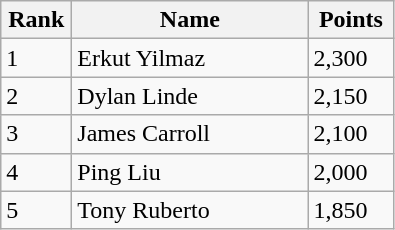<table class="wikitable">
<tr>
<th style="width:40px;">Rank</th>
<th style="width:150px;">Name</th>
<th style="width:50px;">Points</th>
</tr>
<tr>
<td>1</td>
<td>Erkut Yilmaz</td>
<td>2,300</td>
</tr>
<tr>
<td>2</td>
<td>Dylan Linde</td>
<td>2,150</td>
</tr>
<tr>
<td>3</td>
<td>James Carroll</td>
<td>2,100</td>
</tr>
<tr>
<td>4</td>
<td>Ping Liu</td>
<td>2,000</td>
</tr>
<tr>
<td>5</td>
<td>Tony Ruberto</td>
<td>1,850</td>
</tr>
</table>
